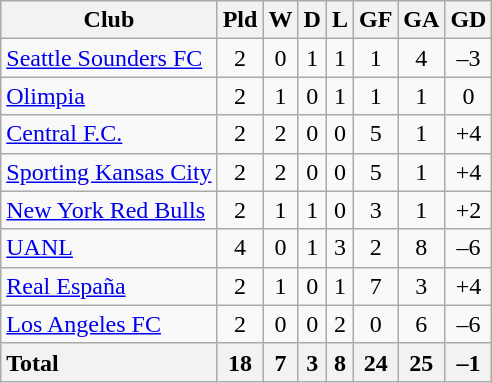<table class="wikitable sortable" style="text-align:center;">
<tr>
<th>Club</th>
<th>Pld</th>
<th>W</th>
<th>D</th>
<th>L</th>
<th>GF</th>
<th>GA</th>
<th>GD</th>
</tr>
<tr>
<td style="text-align:left;"> <a href='#'>Seattle Sounders FC</a></td>
<td>2</td>
<td>0</td>
<td>1</td>
<td>1</td>
<td>1</td>
<td>4</td>
<td>–3</td>
</tr>
<tr>
<td style="text-align:left;"> <a href='#'>Olimpia</a></td>
<td>2</td>
<td>1</td>
<td>0</td>
<td>1</td>
<td>1</td>
<td>1</td>
<td>0</td>
</tr>
<tr>
<td style="text-align:left;"> <a href='#'>Central F.C.</a></td>
<td>2</td>
<td>2</td>
<td>0</td>
<td>0</td>
<td>5</td>
<td>1</td>
<td>+4</td>
</tr>
<tr>
<td style="text-align:left;"> <a href='#'>Sporting Kansas City</a></td>
<td>2</td>
<td>2</td>
<td>0</td>
<td>0</td>
<td>5</td>
<td>1</td>
<td>+4</td>
</tr>
<tr>
<td style="text-align:left;"> <a href='#'>New York Red Bulls</a></td>
<td>2</td>
<td>1</td>
<td>1</td>
<td>0</td>
<td>3</td>
<td>1</td>
<td>+2</td>
</tr>
<tr>
<td style="text-align:left;"> <a href='#'>UANL</a></td>
<td>4</td>
<td>0</td>
<td>1</td>
<td>3</td>
<td>2</td>
<td>8</td>
<td>–6</td>
</tr>
<tr>
<td style="text-align:left;"> <a href='#'>Real España</a></td>
<td>2</td>
<td>1</td>
<td>0</td>
<td>1</td>
<td>7</td>
<td>3</td>
<td>+4</td>
</tr>
<tr>
<td style="text-align:left;"> <a href='#'>Los Angeles FC</a></td>
<td>2</td>
<td>0</td>
<td>0</td>
<td>2</td>
<td>0</td>
<td>6</td>
<td>–6</td>
</tr>
<tr>
<th style="text-align:left;"><strong>Total</strong></th>
<th><strong>18</strong></th>
<th><strong>7</strong></th>
<th><strong>3</strong></th>
<th><strong>8</strong></th>
<th><strong>24</strong></th>
<th><strong>25</strong></th>
<th><strong>–1</strong></th>
</tr>
</table>
